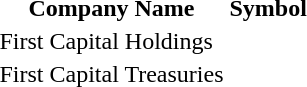<table style="background:transparent;">
<tr>
<th>Company Name</th>
<th>Symbol</th>
</tr>
<tr>
<td>First Capital Holdings</td>
<td></td>
</tr>
<tr>
<td>First Capital Treasuries</td>
<td></td>
</tr>
</table>
